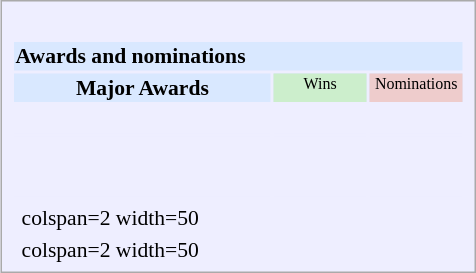<table class="infobox" style="width:22em; text-align:left; font-size:90%; vertical-align:middle; background:#eef;">
<tr style="background:white;">
</tr>
<tr>
<td colspan="3"><br><table class="collapsible collapsed" style="width:100%;">
<tr>
<th colspan="3" style="background:#d9e8ff; text-align:left;">Awards and nominations</th>
</tr>
<tr style="background:#d9e8ff; text-align:center;">
<th style="vertical-align: middle;">Major Awards</th>
<td style="background:#cec; font-size:8pt; width:60px;">Wins</td>
<td style="background:#ecc; font-size:8pt; width:60px;">Nominations</td>
</tr>
<tr bgcolor=#eeeeff>
<td align="center"><br></td>
<td></td>
<td></td>
</tr>
<tr bgcolor=#eeeeff>
<td align="center"><br></td>
<td></td>
<td></td>
</tr>
<tr bgcolor=#eeeeff>
<td align="center"><br></td>
<td></td>
<td></td>
</tr>
</table>
</td>
</tr>
<tr>
<td></td>
<td>colspan=2 width=50 </td>
</tr>
<tr>
<td></td>
<td>colspan=2 width=50 </td>
</tr>
</table>
